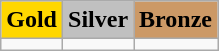<table class="wikitable">
<tr>
<td align=center bgcolor=gold> <strong>Gold</strong></td>
<td align=center bgcolor=silver> <strong>Silver</strong></td>
<td align=center bgcolor=cc9966> <strong>Bronze</strong></td>
</tr>
<tr>
<td></td>
<td></td>
<td></td>
</tr>
</table>
